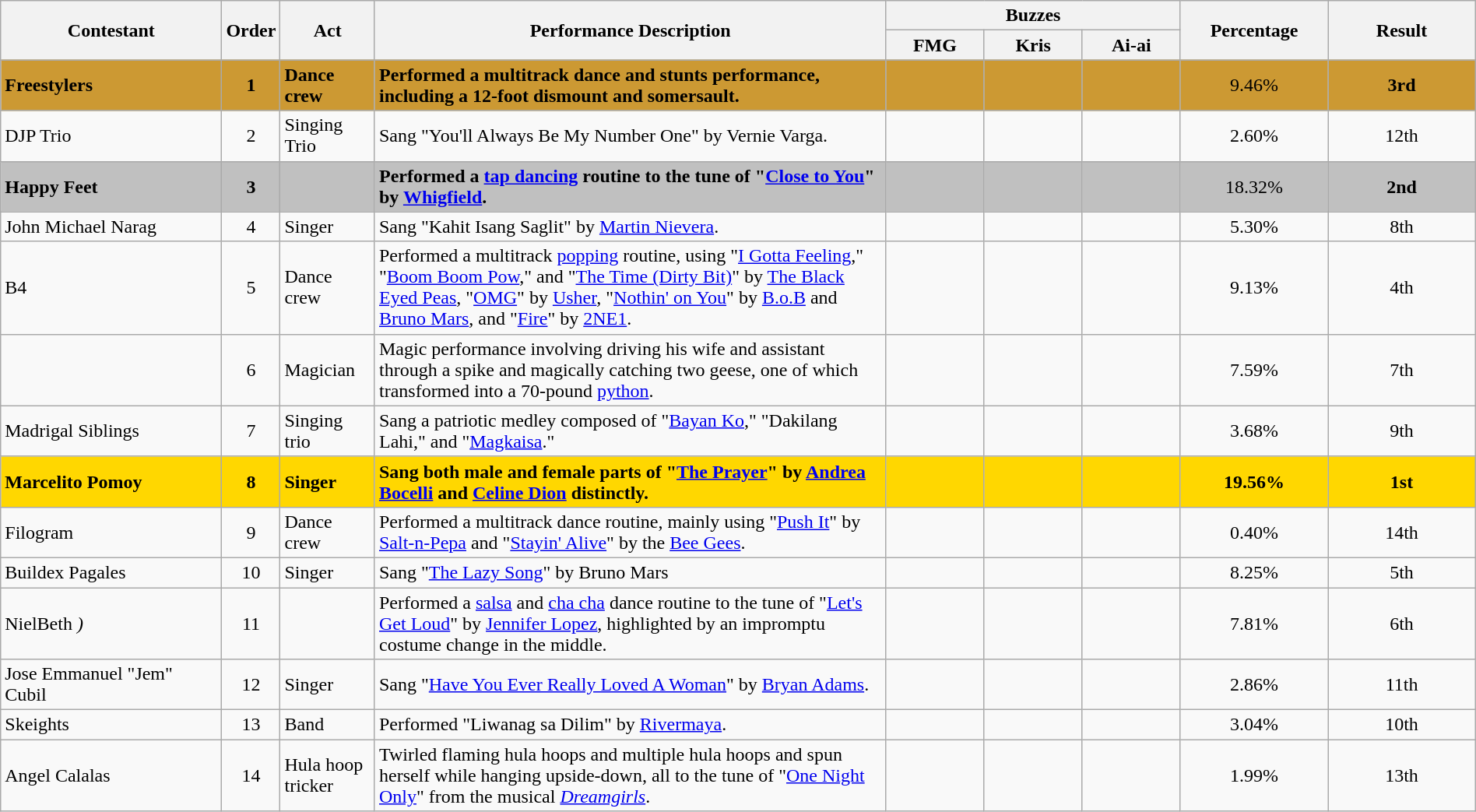<table class="wikitable" style="text-align:center; width:100%;">
<tr>
<th rowspan="2" style="width:15%;">Contestant</th>
<th rowspan="2" style="width:03%;">Order</th>
<th rowspan="2">Act</th>
<th rowspan="2">Performance Description</th>
<th colspan="3" style="width:20%;">Buzzes</th>
<th rowspan="2" style="width:10%;">Percentage</th>
<th rowspan="2" style="width:10%;">Result</th>
</tr>
<tr>
<th style="width:06.66%;">FMG</th>
<th style="width:06.66%;">Kris</th>
<th style="width:06.66%;">Ai-ai</th>
</tr>
<tr bgcolor="#CC9933">
<td scope="row" style="text-align:left;"><strong>Freestylers</strong></td>
<td><strong>1</strong></td>
<td scope="row" style="text-align:left;"><strong>Dance crew</strong></td>
<td scope="row" style="text-align:left;"><strong>Performed a multitrack dance and stunts performance, including a 12-foot dismount and somersault.</strong></td>
<td></td>
<td></td>
<td></td>
<td>9.46%</td>
<td><strong>3rd</strong></td>
</tr>
<tr>
<td scope="row" style="text-align:left;">DJP Trio</td>
<td>2</td>
<td scope="row" style="text-align:left;">Singing Trio</td>
<td scope="row" style="text-align:left;">Sang "You'll Always Be My Number One" by Vernie Varga.</td>
<td></td>
<td></td>
<td></td>
<td>2.60%</td>
<td>12th</td>
</tr>
<tr bgcolor="silver">
<td scope="row" style="text-align:left;"><strong>Happy Feet</strong></td>
<td><strong>3</strong></td>
<td scope="row" style="text-align:left;"><strong></strong></td>
<td scope="row" style="text-align:left;"><strong>Performed a <a href='#'>tap dancing</a> routine to the tune of "<a href='#'>Close to You</a>" by <a href='#'>Whigfield</a>.</strong></td>
<td></td>
<td></td>
<td></td>
<td>18.32%</td>
<td><strong>2nd</strong></td>
</tr>
<tr>
<td scope="row" style="text-align:left;">John Michael Narag</td>
<td>4</td>
<td scope="row" style="text-align:left;">Singer</td>
<td scope="row" style="text-align:left;">Sang "Kahit Isang Saglit" by <a href='#'>Martin Nievera</a>.</td>
<td></td>
<td></td>
<td></td>
<td>5.30%</td>
<td>8th</td>
</tr>
<tr>
<td scope="row" style="text-align:left;">B4</td>
<td>5</td>
<td scope="row" style="text-align:left;">Dance crew</td>
<td scope="row" style="text-align:left;">Performed a multitrack <a href='#'>popping</a> routine, using "<a href='#'>I Gotta Feeling</a>," "<a href='#'>Boom Boom Pow</a>," and "<a href='#'>The Time (Dirty Bit)</a>" by <a href='#'>The Black Eyed Peas</a>, "<a href='#'>OMG</a>" by <a href='#'>Usher</a>, "<a href='#'>Nothin' on You</a>" by <a href='#'>B.o.B</a> and <a href='#'>Bruno Mars</a>, and "<a href='#'>Fire</a>" by <a href='#'>2NE1</a>.</td>
<td></td>
<td></td>
<td></td>
<td>9.13%</td>
<td>4th</td>
</tr>
<tr>
<td scope="row" style="text-align:left;"> <strong></strong></td>
<td>6</td>
<td scope="row" style="text-align:left;">Magician</td>
<td scope="row" style="text-align:left;">Magic performance involving driving his wife and assistant through a spike and magically catching two geese, one of which transformed into a 70-pound <a href='#'>python</a>.</td>
<td></td>
<td></td>
<td></td>
<td>7.59%</td>
<td>7th</td>
</tr>
<tr>
<td scope="row" style="text-align:left;">Madrigal Siblings</td>
<td>7</td>
<td scope="row" style="text-align:left;">Singing trio</td>
<td scope="row" style="text-align:left;">Sang a patriotic medley composed of "<a href='#'>Bayan Ko</a>," "Dakilang Lahi," and "<a href='#'>Magkaisa</a>."</td>
<td></td>
<td></td>
<td></td>
<td>3.68%</td>
<td>9th</td>
</tr>
<tr bgcolor="gold">
<td scope="row" style="text-align:left;"><strong>Marcelito Pomoy</strong></td>
<td><strong>8</strong></td>
<td scope="row" style="text-align:left;"><strong>Singer</strong></td>
<td scope="row" style="text-align:left;"><strong>Sang both male and female parts of "<a href='#'>The Prayer</a>" by <a href='#'>Andrea Bocelli</a> and <a href='#'>Celine Dion</a> distinctly.</strong></td>
<td></td>
<td></td>
<td></td>
<td><strong>19.56%</strong></td>
<td><strong>1st</strong></td>
</tr>
<tr>
<td scope="row" style="text-align:left;">Filogram</td>
<td>9</td>
<td scope="row" style="text-align:left;">Dance crew</td>
<td scope="row" style="text-align:left;">Performed a multitrack dance routine, mainly using "<a href='#'>Push It</a>" by <a href='#'>Salt-n-Pepa</a> and "<a href='#'>Stayin' Alive</a>" by the <a href='#'>Bee Gees</a>.</td>
<td></td>
<td></td>
<td></td>
<td>0.40%</td>
<td>14th</td>
</tr>
<tr>
<td scope="row" style="text-align:left;">Buildex Pagales</td>
<td>10</td>
<td scope="row" style="text-align:left;">Singer</td>
<td scope="row" style="text-align:left;">Sang "<a href='#'>The Lazy Song</a>" by Bruno Mars</td>
<td></td>
<td></td>
<td></td>
<td>8.25%</td>
<td>5th</td>
</tr>
<tr>
<td scope="row" style="text-align:left;">NielBeth <em>)</em></td>
<td>11</td>
<td scope="row" style="text-align:left;"></td>
<td scope="row" style="text-align:left;">Performed a <a href='#'>salsa</a> and <a href='#'>cha cha</a> dance routine to the tune of "<a href='#'>Let's Get Loud</a>" by <a href='#'>Jennifer Lopez</a>, highlighted by an impromptu costume change in the middle.</td>
<td></td>
<td></td>
<td></td>
<td>7.81%</td>
<td>6th</td>
</tr>
<tr>
<td scope="row" style="text-align:left;">Jose Emmanuel "Jem" Cubil</td>
<td>12</td>
<td scope="row" style="text-align:left;">Singer</td>
<td scope="row" style="text-align:left;">Sang "<a href='#'>Have You Ever Really Loved A Woman</a>" by <a href='#'>Bryan Adams</a>.</td>
<td></td>
<td></td>
<td></td>
<td>2.86%</td>
<td>11th</td>
</tr>
<tr>
<td scope="row" style="text-align:left;">Skeights <strong></strong></td>
<td>13</td>
<td scope="row" style="text-align:left;">Band</td>
<td scope="row" style="text-align:left;">Performed "Liwanag sa Dilim" by <a href='#'>Rivermaya</a>.</td>
<td></td>
<td></td>
<td></td>
<td>3.04%</td>
<td>10th</td>
</tr>
<tr>
<td scope="row" style="text-align:left;">Angel Calalas</td>
<td>14</td>
<td scope="row" style="text-align:left;">Hula hoop tricker</td>
<td scope="row" style="text-align:left;">Twirled flaming hula hoops and multiple hula hoops and spun herself while hanging upside-down, all to the tune of "<a href='#'>One Night Only</a>" from the musical <em><a href='#'>Dreamgirls</a></em>.</td>
<td></td>
<td></td>
<td></td>
<td>1.99%</td>
<td>13th</td>
</tr>
</table>
